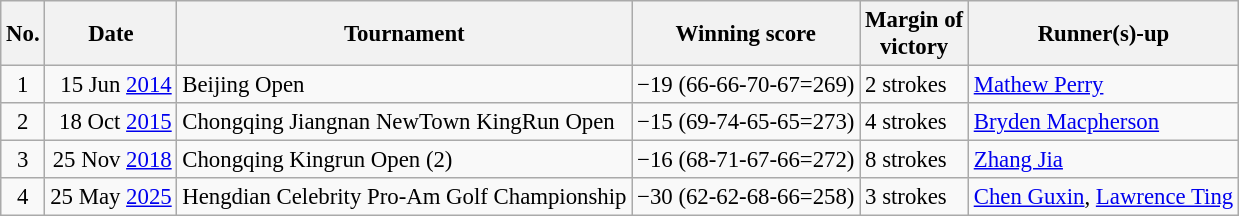<table class="wikitable" style="font-size:95%;">
<tr>
<th>No.</th>
<th>Date</th>
<th>Tournament</th>
<th>Winning score</th>
<th>Margin of<br>victory</th>
<th>Runner(s)-up</th>
</tr>
<tr>
<td align=center>1</td>
<td align=right>15 Jun <a href='#'>2014</a></td>
<td>Beijing Open</td>
<td>−19 (66-66-70-67=269)</td>
<td>2 strokes</td>
<td> <a href='#'>Mathew Perry</a></td>
</tr>
<tr>
<td align=center>2</td>
<td align=right>18 Oct <a href='#'>2015</a></td>
<td>Chongqing Jiangnan NewTown KingRun Open</td>
<td>−15 (69-74-65-65=273)</td>
<td>4 strokes</td>
<td> <a href='#'>Bryden Macpherson</a></td>
</tr>
<tr>
<td align=center>3</td>
<td align=right>25 Nov <a href='#'>2018</a></td>
<td>Chongqing Kingrun Open (2)</td>
<td>−16 (68-71-67-66=272)</td>
<td>8 strokes</td>
<td> <a href='#'>Zhang Jia</a></td>
</tr>
<tr>
<td align=center>4</td>
<td align=right>25 May <a href='#'>2025</a></td>
<td>Hengdian Celebrity Pro-Am Golf Championship</td>
<td>−30 (62-62-68-66=258)</td>
<td>3 strokes</td>
<td> <a href='#'>Chen Guxin</a>,  <a href='#'>Lawrence Ting</a></td>
</tr>
</table>
